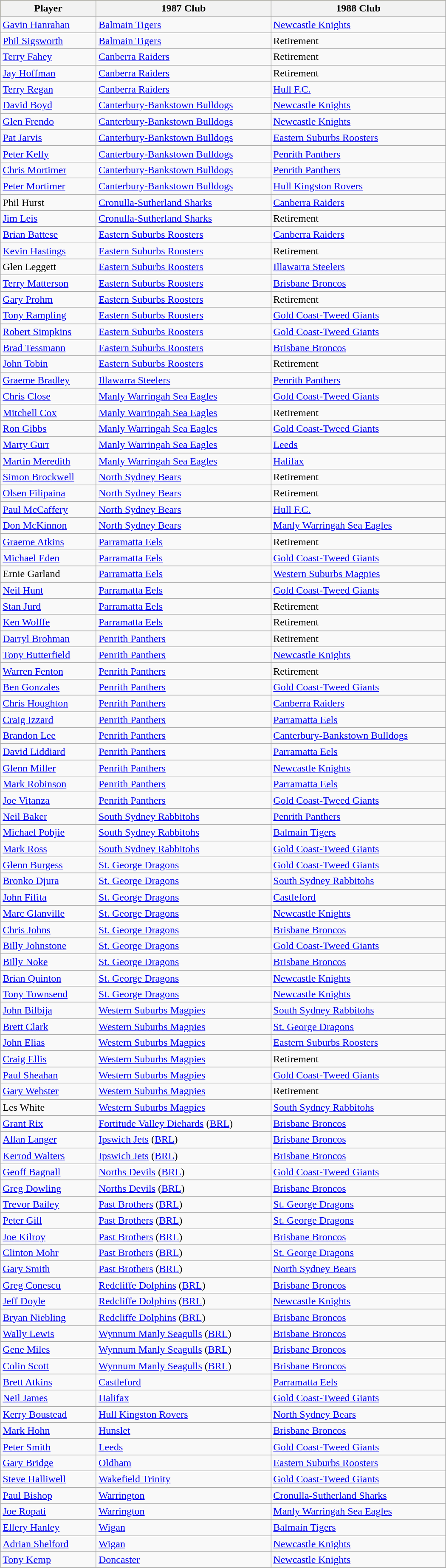<table class="wikitable sortable" style="width:700px;">
<tr bgcolor=#bdb76b>
<th>Player</th>
<th>1987 Club</th>
<th>1988 Club</th>
</tr>
<tr>
<td data-sort-value="Hanrahan, Gavin"><a href='#'>Gavin Hanrahan</a></td>
<td> <a href='#'>Balmain Tigers</a></td>
<td> <a href='#'>Newcastle Knights</a></td>
</tr>
<tr>
<td data-sort-value="Sigsworth, Phil"><a href='#'>Phil Sigsworth</a></td>
<td> <a href='#'>Balmain Tigers</a></td>
<td>Retirement</td>
</tr>
<tr>
<td data-sort-value="Fahey, Terry"><a href='#'>Terry Fahey</a></td>
<td> <a href='#'>Canberra Raiders</a></td>
<td>Retirement</td>
</tr>
<tr>
<td data-sort-value="Hoffman, Jay"><a href='#'>Jay Hoffman</a></td>
<td> <a href='#'>Canberra Raiders</a></td>
<td>Retirement</td>
</tr>
<tr>
<td data-sort-value="Regan, Terry"><a href='#'>Terry Regan</a></td>
<td> <a href='#'>Canberra Raiders</a></td>
<td> <a href='#'>Hull F.C.</a></td>
</tr>
<tr>
<td data-sort-value="Boyd, David"><a href='#'>David Boyd</a></td>
<td> <a href='#'>Canterbury-Bankstown Bulldogs</a></td>
<td> <a href='#'>Newcastle Knights</a></td>
</tr>
<tr>
<td data-sort-value="Frendo, Glen"><a href='#'>Glen Frendo</a></td>
<td> <a href='#'>Canterbury-Bankstown Bulldogs</a></td>
<td> <a href='#'>Newcastle Knights</a></td>
</tr>
<tr>
<td data-sort-value="Jarvis, Pat"><a href='#'>Pat Jarvis</a></td>
<td> <a href='#'>Canterbury-Bankstown Bulldogs</a></td>
<td> <a href='#'>Eastern Suburbs Roosters</a></td>
</tr>
<tr>
<td data-sort-value="Kelly, Peter"><a href='#'>Peter Kelly</a></td>
<td> <a href='#'>Canterbury-Bankstown Bulldogs</a></td>
<td> <a href='#'>Penrith Panthers</a></td>
</tr>
<tr>
<td data-sort-value="Mortimer, Chris"><a href='#'>Chris Mortimer</a></td>
<td> <a href='#'>Canterbury-Bankstown Bulldogs</a></td>
<td> <a href='#'>Penrith Panthers</a></td>
</tr>
<tr>
<td data-sort-value="Mortimer, Peter"><a href='#'>Peter Mortimer</a></td>
<td> <a href='#'>Canterbury-Bankstown Bulldogs</a></td>
<td> <a href='#'>Hull Kingston Rovers</a></td>
</tr>
<tr>
<td data-sort-value="Hurst, Phil">Phil Hurst</td>
<td> <a href='#'>Cronulla-Sutherland Sharks</a></td>
<td> <a href='#'>Canberra Raiders</a></td>
</tr>
<tr>
<td data-sort-value="Leis, Jim"><a href='#'>Jim Leis</a></td>
<td> <a href='#'>Cronulla-Sutherland Sharks</a></td>
<td>Retirement</td>
</tr>
<tr>
<td data-sort-value="Battese, Brian"><a href='#'>Brian Battese</a></td>
<td> <a href='#'>Eastern Suburbs Roosters</a></td>
<td> <a href='#'>Canberra Raiders</a></td>
</tr>
<tr>
<td data-sort-value="Hastings, Kevin"><a href='#'>Kevin Hastings</a></td>
<td> <a href='#'>Eastern Suburbs Roosters</a></td>
<td>Retirement</td>
</tr>
<tr>
<td data-sort-value="Leggett, Glen">Glen Leggett</td>
<td> <a href='#'>Eastern Suburbs Roosters</a></td>
<td> <a href='#'>Illawarra Steelers</a></td>
</tr>
<tr>
<td data-sort-value="Matterson, Terry"><a href='#'>Terry Matterson</a></td>
<td> <a href='#'>Eastern Suburbs Roosters</a></td>
<td> <a href='#'>Brisbane Broncos</a></td>
</tr>
<tr>
<td data-sort-value="Prohm, Gary"><a href='#'>Gary Prohm</a></td>
<td> <a href='#'>Eastern Suburbs Roosters</a></td>
<td>Retirement</td>
</tr>
<tr>
<td data-sort-value="Rampling, Tony"><a href='#'>Tony Rampling</a></td>
<td> <a href='#'>Eastern Suburbs Roosters</a></td>
<td> <a href='#'>Gold Coast-Tweed Giants</a></td>
</tr>
<tr>
<td data-sort-value="Simpkins, Robert"><a href='#'>Robert Simpkins</a></td>
<td> <a href='#'>Eastern Suburbs Roosters</a></td>
<td> <a href='#'>Gold Coast-Tweed Giants</a></td>
</tr>
<tr>
<td data-sort-value="Tessmann, Brad"><a href='#'>Brad Tessmann</a></td>
<td> <a href='#'>Eastern Suburbs Roosters</a></td>
<td> <a href='#'>Brisbane Broncos</a></td>
</tr>
<tr>
<td data-sort-value="Tobin, John"><a href='#'>John Tobin</a></td>
<td> <a href='#'>Eastern Suburbs Roosters</a></td>
<td>Retirement</td>
</tr>
<tr>
<td data-sort-value="Bradley, Graeme"><a href='#'>Graeme Bradley</a></td>
<td> <a href='#'>Illawarra Steelers</a></td>
<td> <a href='#'>Penrith Panthers</a></td>
</tr>
<tr>
<td data-sort-value="Close, Chris"><a href='#'>Chris Close</a></td>
<td> <a href='#'>Manly Warringah Sea Eagles</a></td>
<td> <a href='#'>Gold Coast-Tweed Giants</a></td>
</tr>
<tr>
<td data-sort-value="Cox, Mitchell"><a href='#'>Mitchell Cox</a></td>
<td> <a href='#'>Manly Warringah Sea Eagles</a></td>
<td>Retirement</td>
</tr>
<tr>
<td data-sort-value="Gibbs, Ron"><a href='#'>Ron Gibbs</a></td>
<td> <a href='#'>Manly Warringah Sea Eagles</a></td>
<td> <a href='#'>Gold Coast-Tweed Giants</a></td>
</tr>
<tr>
<td data-sort-value="Gurr, Marty"><a href='#'>Marty Gurr</a></td>
<td> <a href='#'>Manly Warringah Sea Eagles</a></td>
<td> <a href='#'>Leeds</a></td>
</tr>
<tr>
<td data-sort-value="Meredith, Martin"><a href='#'>Martin Meredith</a></td>
<td> <a href='#'>Manly Warringah Sea Eagles</a></td>
<td> <a href='#'>Halifax</a></td>
</tr>
<tr>
<td data-sort-value="Brockwell, Simon"><a href='#'>Simon Brockwell</a></td>
<td> <a href='#'>North Sydney Bears</a></td>
<td>Retirement</td>
</tr>
<tr>
<td data-sort-value="Filipaina, Olsen"><a href='#'>Olsen Filipaina</a></td>
<td> <a href='#'>North Sydney Bears</a></td>
<td>Retirement</td>
</tr>
<tr>
<td data-sort-value="McCaffery, Paul"><a href='#'>Paul McCaffery</a></td>
<td> <a href='#'>North Sydney Bears</a></td>
<td> <a href='#'>Hull F.C.</a></td>
</tr>
<tr>
<td data-sort-value="McKinnon, Don"><a href='#'>Don McKinnon</a></td>
<td> <a href='#'>North Sydney Bears</a></td>
<td> <a href='#'>Manly Warringah Sea Eagles</a></td>
</tr>
<tr>
<td data-sort-value="Atkins, Graeme"><a href='#'>Graeme Atkins</a></td>
<td> <a href='#'>Parramatta Eels</a></td>
<td>Retirement</td>
</tr>
<tr>
<td data-sort-value="Eden, Michael"><a href='#'>Michael Eden</a></td>
<td> <a href='#'>Parramatta Eels</a></td>
<td> <a href='#'>Gold Coast-Tweed Giants</a></td>
</tr>
<tr>
<td data-sort-value="Garland, Ernie">Ernie Garland</td>
<td> <a href='#'>Parramatta Eels</a></td>
<td> <a href='#'>Western Suburbs Magpies</a></td>
</tr>
<tr>
<td data-sort-value="Hunt, Neil"><a href='#'>Neil Hunt</a></td>
<td> <a href='#'>Parramatta Eels</a></td>
<td> <a href='#'>Gold Coast-Tweed Giants</a></td>
</tr>
<tr>
<td data-sort-value="Jurd, Stan"><a href='#'>Stan Jurd</a></td>
<td> <a href='#'>Parramatta Eels</a></td>
<td>Retirement</td>
</tr>
<tr>
<td data-sort-value="Wolffe, Ken"><a href='#'>Ken Wolffe</a></td>
<td> <a href='#'>Parramatta Eels</a></td>
<td>Retirement</td>
</tr>
<tr>
<td data-sort-value="Brohman, Darryl"><a href='#'>Darryl Brohman</a></td>
<td> <a href='#'>Penrith Panthers</a></td>
<td>Retirement</td>
</tr>
<tr>
<td data-sort-value="Butterfield, Tony"><a href='#'>Tony Butterfield</a></td>
<td> <a href='#'>Penrith Panthers</a></td>
<td> <a href='#'>Newcastle Knights</a></td>
</tr>
<tr>
<td data-sort-value="Fenton, Warren"><a href='#'>Warren Fenton</a></td>
<td> <a href='#'>Penrith Panthers</a></td>
<td>Retirement</td>
</tr>
<tr>
<td data-sort-value="Gonzales, Ben"><a href='#'>Ben Gonzales</a></td>
<td> <a href='#'>Penrith Panthers</a></td>
<td> <a href='#'>Gold Coast-Tweed Giants</a></td>
</tr>
<tr>
<td data-sort-value="Houghton, Chris"><a href='#'>Chris Houghton</a></td>
<td> <a href='#'>Penrith Panthers</a></td>
<td> <a href='#'>Canberra Raiders</a></td>
</tr>
<tr>
<td data-sort-value="Izzard, Craig"><a href='#'>Craig Izzard</a></td>
<td> <a href='#'>Penrith Panthers</a></td>
<td> <a href='#'>Parramatta Eels</a></td>
</tr>
<tr>
<td data-sort-value="Lee, Brandon"><a href='#'>Brandon Lee</a></td>
<td> <a href='#'>Penrith Panthers</a></td>
<td> <a href='#'>Canterbury-Bankstown Bulldogs</a></td>
</tr>
<tr>
<td data-sort-value="Liddiard, David"><a href='#'>David Liddiard</a></td>
<td> <a href='#'>Penrith Panthers</a></td>
<td> <a href='#'>Parramatta Eels</a></td>
</tr>
<tr>
<td data-sort-value="Miller, Glenn"><a href='#'>Glenn Miller</a></td>
<td> <a href='#'>Penrith Panthers</a></td>
<td> <a href='#'>Newcastle Knights</a></td>
</tr>
<tr>
<td data-sort-value="Robinson, Mark"><a href='#'>Mark Robinson</a></td>
<td> <a href='#'>Penrith Panthers</a></td>
<td> <a href='#'>Parramatta Eels</a></td>
</tr>
<tr>
<td data-sort-value="Vitanza, Joe"><a href='#'>Joe Vitanza</a></td>
<td> <a href='#'>Penrith Panthers</a></td>
<td> <a href='#'>Gold Coast-Tweed Giants</a></td>
</tr>
<tr>
<td data-sort-value="Baker, Neil"><a href='#'>Neil Baker</a></td>
<td> <a href='#'>South Sydney Rabbitohs</a></td>
<td> <a href='#'>Penrith Panthers</a></td>
</tr>
<tr>
<td data-sort-value="Pobjie, Michael"><a href='#'>Michael Pobjie</a></td>
<td> <a href='#'>South Sydney Rabbitohs</a></td>
<td> <a href='#'>Balmain Tigers</a></td>
</tr>
<tr>
<td data-sort-value="Ross, Mark"><a href='#'>Mark Ross</a></td>
<td> <a href='#'>South Sydney Rabbitohs</a></td>
<td> <a href='#'>Gold Coast-Tweed Giants</a></td>
</tr>
<tr>
<td data-sort-value="Burgess, Glenn"><a href='#'>Glenn Burgess</a></td>
<td> <a href='#'>St. George Dragons</a></td>
<td> <a href='#'>Gold Coast-Tweed Giants</a></td>
</tr>
<tr>
<td data-sort-value="Djura, Bronko"><a href='#'>Bronko Djura</a></td>
<td> <a href='#'>St. George Dragons</a></td>
<td> <a href='#'>South Sydney Rabbitohs</a></td>
</tr>
<tr>
<td data-sort-value="Fifita, John"><a href='#'>John Fifita</a></td>
<td> <a href='#'>St. George Dragons</a></td>
<td> <a href='#'>Castleford</a></td>
</tr>
<tr>
<td data-sort-value="Glanville, Marc"><a href='#'>Marc Glanville</a></td>
<td> <a href='#'>St. George Dragons</a></td>
<td> <a href='#'>Newcastle Knights</a></td>
</tr>
<tr>
<td data-sort-value="Johns, Chris"><a href='#'>Chris Johns</a></td>
<td> <a href='#'>St. George Dragons</a></td>
<td> <a href='#'>Brisbane Broncos</a></td>
</tr>
<tr>
<td data-sort-value="Johnstone, Billy"><a href='#'>Billy Johnstone</a></td>
<td> <a href='#'>St. George Dragons</a></td>
<td> <a href='#'>Gold Coast-Tweed Giants</a></td>
</tr>
<tr>
<td data-sort-value="Noke, Billy"><a href='#'>Billy Noke</a></td>
<td> <a href='#'>St. George Dragons</a></td>
<td> <a href='#'>Brisbane Broncos</a></td>
</tr>
<tr>
<td data-sort-value="Quinton, Brian"><a href='#'>Brian Quinton</a></td>
<td> <a href='#'>St. George Dragons</a></td>
<td> <a href='#'>Newcastle Knights</a></td>
</tr>
<tr>
<td data-sort-value="Townsend, Tony"><a href='#'>Tony Townsend</a></td>
<td> <a href='#'>St. George Dragons</a></td>
<td> <a href='#'>Newcastle Knights</a></td>
</tr>
<tr>
<td data-sort-value="Bilbija, John"><a href='#'>John Bilbija</a></td>
<td> <a href='#'>Western Suburbs Magpies</a></td>
<td> <a href='#'>South Sydney Rabbitohs</a></td>
</tr>
<tr>
<td data-sort-value="Clark, Brett"><a href='#'>Brett Clark</a></td>
<td> <a href='#'>Western Suburbs Magpies</a></td>
<td> <a href='#'>St. George Dragons</a></td>
</tr>
<tr>
<td data-sort-value="Elias, John"><a href='#'>John Elias</a></td>
<td> <a href='#'>Western Suburbs Magpies</a></td>
<td> <a href='#'>Eastern Suburbs Roosters</a></td>
</tr>
<tr>
<td data-sort-value="Ellis, Craig"><a href='#'>Craig Ellis</a></td>
<td> <a href='#'>Western Suburbs Magpies</a></td>
<td>Retirement</td>
</tr>
<tr>
<td data-sort-value="Sheahan, Paul"><a href='#'>Paul Sheahan</a></td>
<td> <a href='#'>Western Suburbs Magpies</a></td>
<td> <a href='#'>Gold Coast-Tweed Giants</a></td>
</tr>
<tr>
<td data-sort-value="Webster, Gary"><a href='#'>Gary Webster</a></td>
<td> <a href='#'>Western Suburbs Magpies</a></td>
<td>Retirement</td>
</tr>
<tr>
<td data-sort-value="White, Les">Les White</td>
<td> <a href='#'>Western Suburbs Magpies</a></td>
<td> <a href='#'>South Sydney Rabbitohs</a></td>
</tr>
<tr>
<td data-sort-value="Rix, Grant"><a href='#'>Grant Rix</a></td>
<td> <a href='#'>Fortitude Valley Diehards</a> (<a href='#'>BRL</a>)</td>
<td> <a href='#'>Brisbane Broncos</a></td>
</tr>
<tr>
<td data-sort-value="Langer, Allan"><a href='#'>Allan Langer</a></td>
<td> <a href='#'>Ipswich Jets</a> (<a href='#'>BRL</a>)</td>
<td> <a href='#'>Brisbane Broncos</a></td>
</tr>
<tr>
<td data-sort-value="Walters, Kerrod"><a href='#'>Kerrod Walters</a></td>
<td> <a href='#'>Ipswich Jets</a> (<a href='#'>BRL</a>)</td>
<td> <a href='#'>Brisbane Broncos</a></td>
</tr>
<tr>
<td data-sort-value="Bagnall, Geoff"><a href='#'>Geoff Bagnall</a></td>
<td> <a href='#'>Norths Devils</a> (<a href='#'>BRL</a>)</td>
<td> <a href='#'>Gold Coast-Tweed Giants</a></td>
</tr>
<tr>
<td data-sort-value="Dowling, Greg"><a href='#'>Greg Dowling</a></td>
<td> <a href='#'>Norths Devils</a> (<a href='#'>BRL</a>)</td>
<td> <a href='#'>Brisbane Broncos</a></td>
</tr>
<tr>
<td data-sort-value="Bailey, Trevor"><a href='#'>Trevor Bailey</a></td>
<td> <a href='#'>Past Brothers</a> (<a href='#'>BRL</a>)</td>
<td> <a href='#'>St. George Dragons</a></td>
</tr>
<tr>
<td data-sort-value="Gill, Peter"><a href='#'>Peter Gill</a></td>
<td> <a href='#'>Past Brothers</a> (<a href='#'>BRL</a>)</td>
<td> <a href='#'>St. George Dragons</a></td>
</tr>
<tr>
<td data-sort-value="Kilroy, Joe"><a href='#'>Joe Kilroy</a></td>
<td> <a href='#'>Past Brothers</a> (<a href='#'>BRL</a>)</td>
<td> <a href='#'>Brisbane Broncos</a></td>
</tr>
<tr>
<td data-sort-value="Mohr, Clinton"><a href='#'>Clinton Mohr</a></td>
<td> <a href='#'>Past Brothers</a> (<a href='#'>BRL</a>)</td>
<td> <a href='#'>St. George Dragons</a></td>
</tr>
<tr>
<td data-sort-value="Smith, Gary"><a href='#'>Gary Smith</a></td>
<td> <a href='#'>Past Brothers</a> (<a href='#'>BRL</a>)</td>
<td> <a href='#'>North Sydney Bears</a></td>
</tr>
<tr>
<td data-sort-value="Conescu, Greg"><a href='#'>Greg Conescu</a></td>
<td> <a href='#'>Redcliffe Dolphins</a> (<a href='#'>BRL</a>)</td>
<td> <a href='#'>Brisbane Broncos</a></td>
</tr>
<tr>
<td data-sort-value="Doyle, Jeff"><a href='#'>Jeff Doyle</a></td>
<td> <a href='#'>Redcliffe Dolphins</a> (<a href='#'>BRL</a>)</td>
<td> <a href='#'>Newcastle Knights</a></td>
</tr>
<tr>
<td data-sort-value="Niebling, Bryan"><a href='#'>Bryan Niebling</a></td>
<td> <a href='#'>Redcliffe Dolphins</a> (<a href='#'>BRL</a>)</td>
<td> <a href='#'>Brisbane Broncos</a></td>
</tr>
<tr>
<td data-sort-value="Lewis, Wally"><a href='#'>Wally Lewis</a></td>
<td> <a href='#'>Wynnum Manly Seagulls</a> (<a href='#'>BRL</a>)</td>
<td> <a href='#'>Brisbane Broncos</a></td>
</tr>
<tr>
<td data-sort-value="Miles, Gene"><a href='#'>Gene Miles</a></td>
<td> <a href='#'>Wynnum Manly Seagulls</a> (<a href='#'>BRL</a>)</td>
<td> <a href='#'>Brisbane Broncos</a></td>
</tr>
<tr>
<td data-sort-value="Scott, Colin"><a href='#'>Colin Scott</a></td>
<td> <a href='#'>Wynnum Manly Seagulls</a> (<a href='#'>BRL</a>)</td>
<td> <a href='#'>Brisbane Broncos</a></td>
</tr>
<tr>
<td data-sort-value="Atkins, Brett"><a href='#'>Brett Atkins</a></td>
<td> <a href='#'>Castleford</a></td>
<td> <a href='#'>Parramatta Eels</a></td>
</tr>
<tr>
<td data-sort-value="James, Neil"><a href='#'>Neil James</a></td>
<td> <a href='#'>Halifax</a></td>
<td> <a href='#'>Gold Coast-Tweed Giants</a></td>
</tr>
<tr>
<td data-sort-value="Boustead, Kerry"><a href='#'>Kerry Boustead</a></td>
<td> <a href='#'>Hull Kingston Rovers</a></td>
<td> <a href='#'>North Sydney Bears</a></td>
</tr>
<tr>
<td data-sort-value="Hohn, Mark"><a href='#'>Mark Hohn</a></td>
<td> <a href='#'>Hunslet</a></td>
<td> <a href='#'>Brisbane Broncos</a></td>
</tr>
<tr>
<td data-sort-value="Smith, Peter"><a href='#'>Peter Smith</a></td>
<td> <a href='#'>Leeds</a></td>
<td> <a href='#'>Gold Coast-Tweed Giants</a></td>
</tr>
<tr>
<td data-sort-value="Bridge, Gary"><a href='#'>Gary Bridge</a></td>
<td> <a href='#'>Oldham</a></td>
<td> <a href='#'>Eastern Suburbs Roosters</a></td>
</tr>
<tr>
<td data-sort-value="Halliwell, Steve"><a href='#'>Steve Halliwell</a></td>
<td> <a href='#'>Wakefield Trinity</a></td>
<td> <a href='#'>Gold Coast-Tweed Giants</a></td>
</tr>
<tr>
<td data-sort-value="Bishop, Paul"><a href='#'>Paul Bishop</a></td>
<td> <a href='#'>Warrington</a></td>
<td> <a href='#'>Cronulla-Sutherland Sharks</a></td>
</tr>
<tr>
<td data-sort-value="Ropati, Joe"><a href='#'>Joe Ropati</a></td>
<td> <a href='#'>Warrington</a></td>
<td> <a href='#'>Manly Warringah Sea Eagles</a></td>
</tr>
<tr>
<td data-sort-value="Hanley, Ellery"><a href='#'>Ellery Hanley</a></td>
<td> <a href='#'>Wigan</a></td>
<td> <a href='#'>Balmain Tigers</a></td>
</tr>
<tr>
<td data-sort-value="Shelford, Adrian"><a href='#'>Adrian Shelford</a></td>
<td> <a href='#'>Wigan</a></td>
<td> <a href='#'>Newcastle Knights</a></td>
</tr>
<tr>
<td data-sort-value="Kemp, Tony"><a href='#'>Tony Kemp</a></td>
<td> <a href='#'>Doncaster</a></td>
<td> <a href='#'>Newcastle Knights</a></td>
</tr>
<tr>
</tr>
</table>
